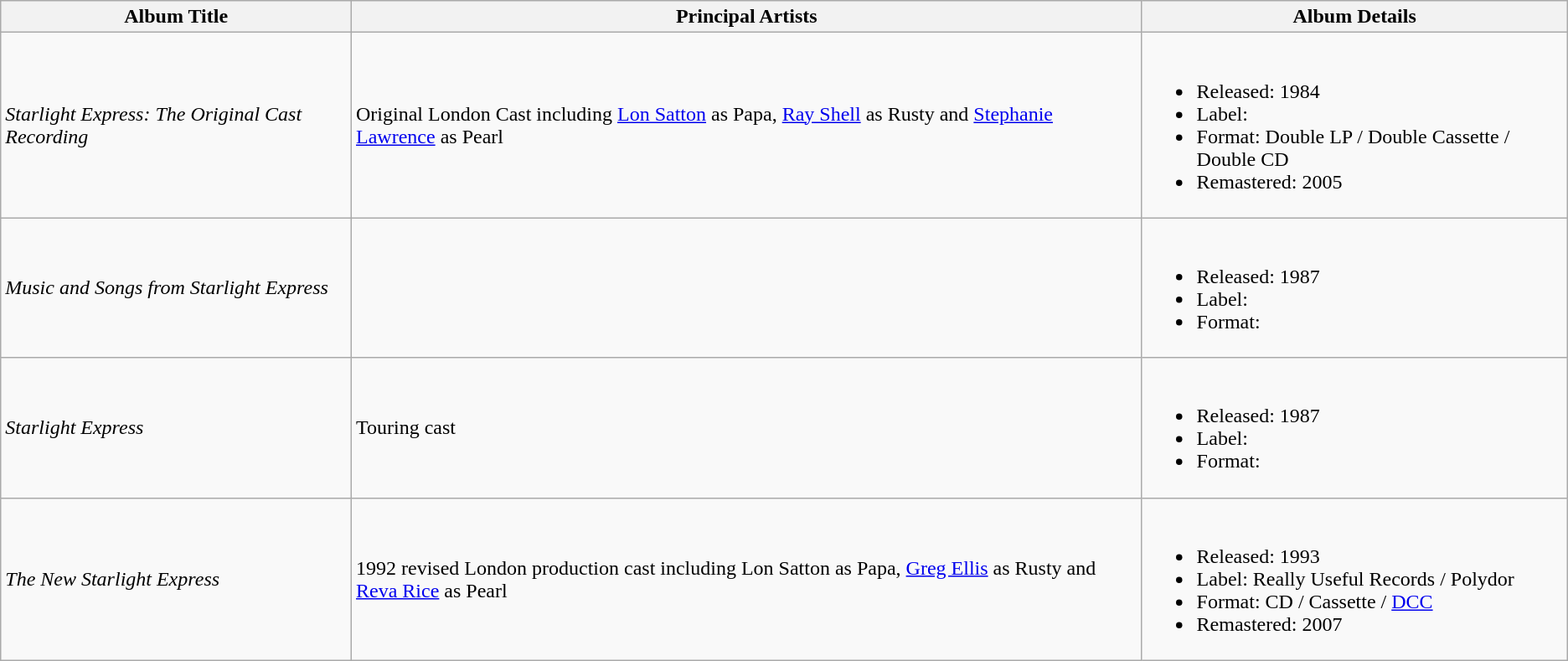<table class="wikitable">
<tr>
<th>Album Title</th>
<th>Principal Artists</th>
<th>Album Details</th>
</tr>
<tr>
<td><em>Starlight Express: The Original Cast Recording</em></td>
<td>Original London Cast including <a href='#'>Lon Satton</a> as Papa, <a href='#'>Ray Shell</a> as Rusty and <a href='#'>Stephanie Lawrence</a> as Pearl</td>
<td><br><ul><li>Released: 1984</li><li>Label:</li><li>Format: Double LP / Double Cassette / Double CD</li><li>Remastered: 2005</li></ul></td>
</tr>
<tr>
<td><em>Music and Songs from Starlight Express</em></td>
<td></td>
<td><br><ul><li>Released: 1987</li><li>Label:</li><li>Format:</li></ul></td>
</tr>
<tr>
<td><em>Starlight Express</em></td>
<td>Touring cast</td>
<td><br><ul><li>Released: 1987</li><li>Label:</li><li>Format:</li></ul></td>
</tr>
<tr>
<td><em>The New Starlight Express</em></td>
<td>1992 revised London production cast including Lon Satton as Papa, <a href='#'>Greg Ellis</a> as Rusty and <a href='#'>Reva Rice</a> as Pearl</td>
<td><br><ul><li>Released: 1993</li><li>Label: Really Useful Records / Polydor</li><li>Format: CD / Cassette / <a href='#'>DCC</a></li><li>Remastered: 2007</li></ul></td>
</tr>
</table>
